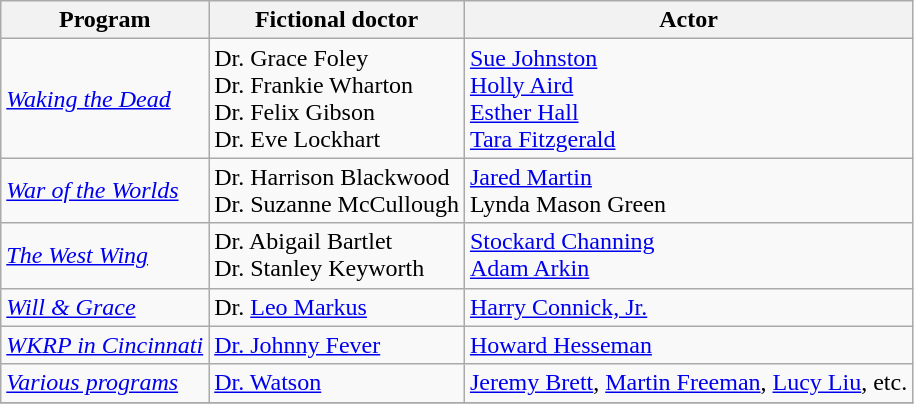<table class="wikitable">
<tr>
<th>Program</th>
<th>Fictional doctor</th>
<th>Actor</th>
</tr>
<tr>
<td><em><a href='#'>Waking the Dead</a></em></td>
<td>Dr. Grace Foley<br>Dr. Frankie Wharton <br>Dr. Felix Gibson <br>Dr. Eve Lockhart</td>
<td><a href='#'>Sue Johnston</a><br><a href='#'>Holly Aird</a>        <br><a href='#'>Esther Hall</a><br><a href='#'>Tara Fitzgerald</a></td>
</tr>
<tr>
<td><em><a href='#'>War of the Worlds</a></em></td>
<td>Dr. Harrison Blackwood<br>Dr. Suzanne McCullough</td>
<td><a href='#'>Jared Martin</a><br>Lynda Mason Green</td>
</tr>
<tr>
<td><em><a href='#'>The West Wing</a></em></td>
<td>Dr. Abigail Bartlet<br>Dr. Stanley Keyworth</td>
<td><a href='#'>Stockard Channing</a><br><a href='#'>Adam Arkin</a></td>
</tr>
<tr>
<td><em><a href='#'>Will & Grace</a></em></td>
<td>Dr. <a href='#'>Leo Markus</a></td>
<td><a href='#'>Harry Connick, Jr.</a></td>
</tr>
<tr>
<td><em><a href='#'>WKRP in Cincinnati</a></em></td>
<td><a href='#'>Dr. Johnny Fever</a></td>
<td><a href='#'>Howard Hesseman</a></td>
</tr>
<tr>
<td><em><a href='#'>Various programs</a></em></td>
<td><a href='#'>Dr. Watson</a></td>
<td><a href='#'>Jeremy Brett</a>, <a href='#'>Martin Freeman</a>, <a href='#'>Lucy Liu</a>, etc.</td>
</tr>
<tr>
</tr>
</table>
